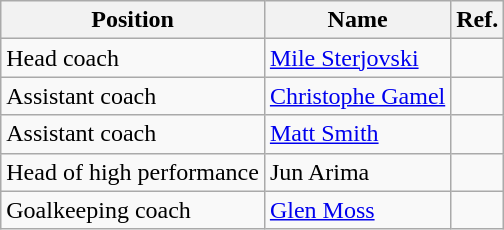<table class="wikitable">
<tr>
<th>Position</th>
<th>Name</th>
<th>Ref.</th>
</tr>
<tr>
<td>Head coach</td>
<td> <a href='#'>Mile Sterjovski</a></td>
<td></td>
</tr>
<tr>
<td>Assistant coach</td>
<td> <a href='#'>Christophe Gamel</a></td>
<td></td>
</tr>
<tr>
<td>Assistant coach</td>
<td> <a href='#'>Matt Smith</a></td>
<td></td>
</tr>
<tr>
<td>Head of high performance</td>
<td> Jun Arima</td>
<td></td>
</tr>
<tr>
<td>Goalkeeping coach</td>
<td> <a href='#'>Glen Moss</a></td>
<td></td>
</tr>
</table>
